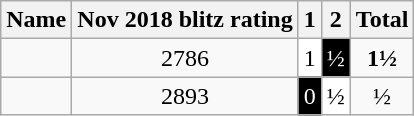<table class="wikitable">
<tr>
<th>Name</th>
<th>Nov 2018 blitz rating</th>
<th>1</th>
<th>2</th>
<th>Total</th>
</tr>
<tr align=center>
<td align=left><strong></strong></td>
<td>2786</td>
<td style="background:white; color:black">1</td>
<td style="background:black; color:white">½</td>
<td><strong>1½</strong></td>
</tr>
<tr align=center>
<td align=left></td>
<td>2893</td>
<td style="background:black; color:white">0</td>
<td style="background:white; color:black">½</td>
<td>½</td>
</tr>
</table>
